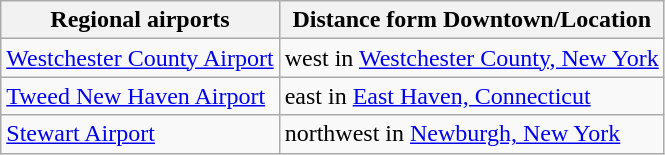<table class="wikitable">
<tr>
<th>Regional airports</th>
<th>Distance form Downtown/Location</th>
</tr>
<tr>
<td><a href='#'>Westchester County Airport</a></td>
<td> west in <a href='#'>Westchester County, New York</a></td>
</tr>
<tr>
<td><a href='#'>Tweed New Haven Airport</a></td>
<td> east in <a href='#'>East Haven, Connecticut</a></td>
</tr>
<tr>
<td><a href='#'>Stewart Airport</a></td>
<td> northwest in <a href='#'>Newburgh, New York</a></td>
</tr>
</table>
